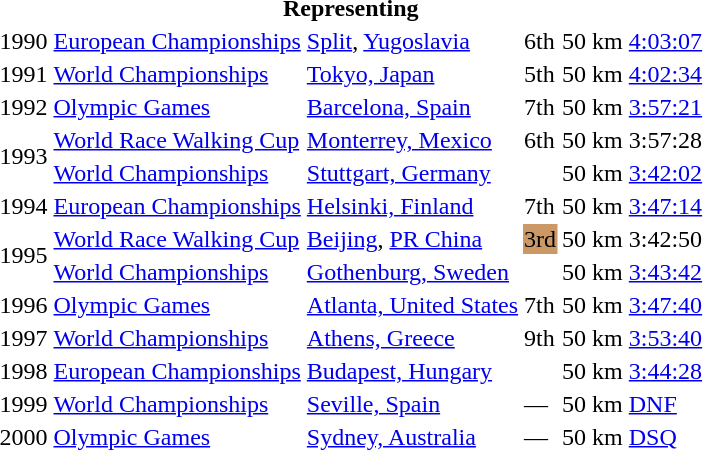<table>
<tr>
<th colspan="6">Representing </th>
</tr>
<tr>
<td>1990</td>
<td><a href='#'>European Championships</a></td>
<td><a href='#'>Split</a>, <a href='#'>Yugoslavia</a></td>
<td>6th</td>
<td>50 km</td>
<td><a href='#'>4:03:07</a></td>
</tr>
<tr>
<td>1991</td>
<td><a href='#'>World Championships</a></td>
<td><a href='#'>Tokyo, Japan</a></td>
<td>5th</td>
<td>50 km</td>
<td><a href='#'>4:02:34</a></td>
</tr>
<tr>
<td>1992</td>
<td><a href='#'>Olympic Games</a></td>
<td><a href='#'>Barcelona, Spain</a></td>
<td>7th</td>
<td>50 km</td>
<td><a href='#'>3:57:21</a></td>
</tr>
<tr>
<td rowspan="2">1993</td>
<td><a href='#'>World Race Walking Cup</a></td>
<td><a href='#'>Monterrey, Mexico</a></td>
<td>6th</td>
<td>50 km</td>
<td>3:57:28</td>
</tr>
<tr>
<td><a href='#'>World Championships</a></td>
<td><a href='#'>Stuttgart, Germany</a></td>
<td></td>
<td>50 km</td>
<td><a href='#'>3:42:02</a></td>
</tr>
<tr>
<td>1994</td>
<td><a href='#'>European Championships</a></td>
<td><a href='#'>Helsinki, Finland</a></td>
<td>7th</td>
<td>50 km</td>
<td><a href='#'>3:47:14</a></td>
</tr>
<tr>
<td rowspan="2">1995</td>
<td><a href='#'>World Race Walking Cup</a></td>
<td><a href='#'>Beijing</a>, <a href='#'>PR China</a></td>
<td bgcolor="cc9966">3rd</td>
<td>50 km</td>
<td>3:42:50</td>
</tr>
<tr>
<td><a href='#'>World Championships</a></td>
<td><a href='#'>Gothenburg, Sweden</a></td>
<td></td>
<td>50 km</td>
<td><a href='#'>3:43:42</a></td>
</tr>
<tr>
<td>1996</td>
<td><a href='#'>Olympic Games</a></td>
<td><a href='#'>Atlanta, United States</a></td>
<td>7th</td>
<td>50 km</td>
<td><a href='#'>3:47:40</a></td>
</tr>
<tr>
<td>1997</td>
<td><a href='#'>World Championships</a></td>
<td><a href='#'>Athens, Greece</a></td>
<td>9th</td>
<td>50 km</td>
<td><a href='#'>3:53:40</a></td>
</tr>
<tr>
<td>1998</td>
<td><a href='#'>European Championships</a></td>
<td><a href='#'>Budapest, Hungary</a></td>
<td></td>
<td>50 km</td>
<td><a href='#'>3:44:28</a></td>
</tr>
<tr>
<td>1999</td>
<td><a href='#'>World Championships</a></td>
<td><a href='#'>Seville, Spain</a></td>
<td>—</td>
<td>50 km</td>
<td><a href='#'>DNF</a></td>
</tr>
<tr>
<td>2000</td>
<td><a href='#'>Olympic Games</a></td>
<td><a href='#'>Sydney, Australia</a></td>
<td>—</td>
<td>50 km</td>
<td><a href='#'>DSQ</a></td>
</tr>
</table>
